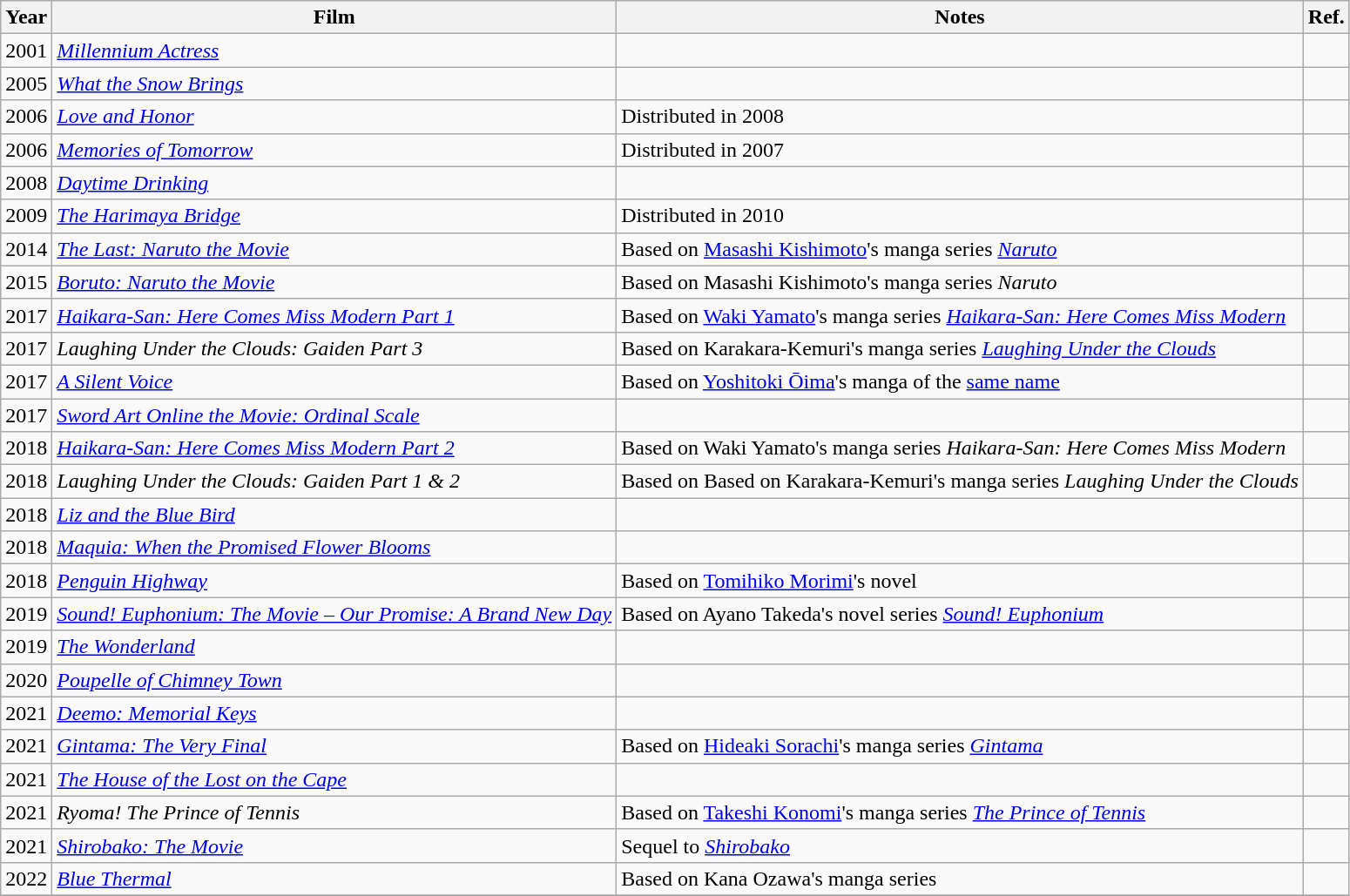<table class="wikitable sortable" border="1">
<tr>
<th scope="col">Year</th>
<th scope="col">Film</th>
<th scope="col" class="unsortable">Notes</th>
<th scope="col" class="unsortable">Ref.</th>
</tr>
<tr>
<td>2001</td>
<td><em><a href='#'>Millennium Actress</a></em></td>
<td></td>
<td></td>
</tr>
<tr>
<td>2005</td>
<td><em><a href='#'>What the Snow Brings</a></em></td>
<td></td>
<td></td>
</tr>
<tr>
<td>2006</td>
<td><em><a href='#'>Love and Honor</a></em></td>
<td>Distributed in 2008</td>
<td></td>
</tr>
<tr>
<td>2006</td>
<td><em><a href='#'>Memories of Tomorrow</a></em></td>
<td>Distributed in 2007</td>
<td></td>
</tr>
<tr>
<td>2008</td>
<td><em><a href='#'>Daytime Drinking</a></em></td>
<td></td>
<td></td>
</tr>
<tr>
<td>2009</td>
<td><em><a href='#'>The Harimaya Bridge</a></em></td>
<td>Distributed in 2010</td>
<td></td>
</tr>
<tr>
<td>2014</td>
<td><em><a href='#'>The Last: Naruto the Movie</a></em></td>
<td>Based on <a href='#'>Masashi Kishimoto</a>'s manga series <em><a href='#'>Naruto</a></em></td>
<td></td>
</tr>
<tr>
<td>2015</td>
<td><em><a href='#'>Boruto: Naruto the Movie</a></em></td>
<td>Based on Masashi Kishimoto's manga series <em>Naruto</em></td>
<td></td>
</tr>
<tr>
<td>2017</td>
<td><em><a href='#'>Haikara-San: Here Comes Miss Modern Part 1</a></em></td>
<td>Based on <a href='#'>Waki Yamato</a>'s manga series <em><a href='#'>Haikara-San: Here Comes Miss Modern</a></em></td>
<td></td>
</tr>
<tr>
<td>2017</td>
<td><em>Laughing Under the Clouds: Gaiden Part 3</em></td>
<td>Based on Karakara-Kemuri's manga series <em><a href='#'>Laughing Under the Clouds</a></em></td>
<td></td>
</tr>
<tr>
<td>2017</td>
<td><em><a href='#'>A Silent Voice</a></em></td>
<td>Based on <a href='#'>Yoshitoki Ōima</a>'s manga of the <a href='#'>same name</a></td>
<td></td>
</tr>
<tr>
<td>2017</td>
<td><em><a href='#'>Sword Art Online the Movie: Ordinal Scale</a></em></td>
<td></td>
<td></td>
</tr>
<tr>
<td>2018</td>
<td><em><a href='#'>Haikara-San: Here Comes Miss Modern Part 2</a></em></td>
<td>Based on Waki Yamato's manga series <em>Haikara-San: Here Comes Miss Modern</em></td>
<td></td>
</tr>
<tr>
<td>2018</td>
<td><em>Laughing Under the Clouds: Gaiden Part 1 & 2</em></td>
<td>Based on Based on Karakara-Kemuri's manga series <em>Laughing Under the Clouds</em></td>
<td></td>
</tr>
<tr>
<td>2018</td>
<td><em><a href='#'>Liz and the Blue Bird</a></em></td>
<td></td>
<td></td>
</tr>
<tr>
<td>2018</td>
<td><em><a href='#'>Maquia: When the Promised Flower Blooms</a></em></td>
<td></td>
<td></td>
</tr>
<tr>
<td>2018</td>
<td><em><a href='#'>Penguin Highway</a></em></td>
<td>Based on <a href='#'>Tomihiko Morimi</a>'s novel</td>
<td></td>
</tr>
<tr>
<td>2019</td>
<td><em><a href='#'>Sound! Euphonium: The Movie – Our Promise: A Brand New Day</a></em></td>
<td>Based on Ayano Takeda's novel series <em><a href='#'>Sound! Euphonium</a></em></td>
<td></td>
</tr>
<tr>
<td>2019</td>
<td><em><a href='#'>The Wonderland</a></em></td>
<td></td>
<td></td>
</tr>
<tr>
<td>2020</td>
<td><em><a href='#'>Poupelle of Chimney Town</a></em></td>
<td></td>
<td></td>
</tr>
<tr>
<td>2021</td>
<td><em><a href='#'>Deemo: Memorial Keys</a></em></td>
<td></td>
<td></td>
</tr>
<tr>
<td>2021</td>
<td><em><a href='#'>Gintama: The Very Final</a></em></td>
<td>Based on <a href='#'>Hideaki Sorachi</a>'s manga series <em><a href='#'>Gintama</a></em></td>
<td></td>
</tr>
<tr>
<td>2021</td>
<td><em><a href='#'>The House of the Lost on the Cape</a></em></td>
<td></td>
<td></td>
</tr>
<tr>
<td>2021</td>
<td><em>Ryoma! The Prince of Tennis</em></td>
<td>Based on <a href='#'>Takeshi Konomi</a>'s manga series <em><a href='#'>The Prince of Tennis</a></em></td>
<td></td>
</tr>
<tr>
<td>2021</td>
<td><em><a href='#'>Shirobako: The Movie</a></em></td>
<td>Sequel to <em><a href='#'>Shirobako</a></em></td>
<td></td>
</tr>
<tr>
<td>2022</td>
<td><em><a href='#'>Blue Thermal</a></em></td>
<td>Based on Kana Ozawa's manga series</td>
<td></td>
</tr>
<tr>
</tr>
</table>
